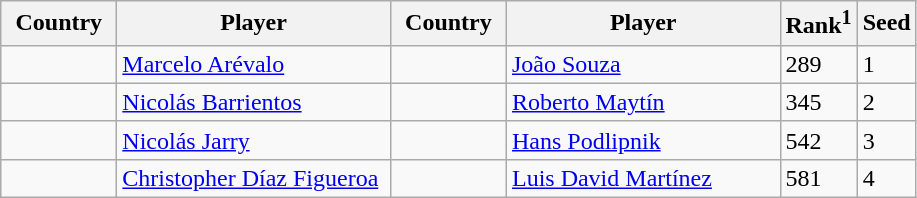<table class="sortable wikitable">
<tr>
<th width="70">Country</th>
<th width="175">Player</th>
<th width="70">Country</th>
<th width="175">Player</th>
<th>Rank<sup>1</sup></th>
<th>Seed</th>
</tr>
<tr>
<td></td>
<td><a href='#'>Marcelo Arévalo</a></td>
<td></td>
<td><a href='#'>João Souza</a></td>
<td>289</td>
<td>1</td>
</tr>
<tr>
<td></td>
<td><a href='#'>Nicolás Barrientos</a></td>
<td></td>
<td><a href='#'>Roberto Maytín</a></td>
<td>345</td>
<td>2</td>
</tr>
<tr>
<td></td>
<td><a href='#'>Nicolás Jarry</a></td>
<td></td>
<td><a href='#'>Hans Podlipnik</a></td>
<td>542</td>
<td>3</td>
</tr>
<tr>
<td></td>
<td><a href='#'>Christopher Díaz Figueroa</a></td>
<td></td>
<td><a href='#'>Luis David Martínez</a></td>
<td>581</td>
<td>4</td>
</tr>
</table>
